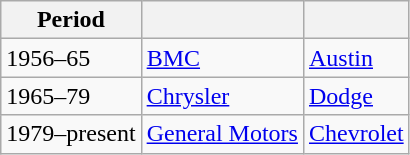<table class= "wikitable sortable">
<tr>
<th>Period</th>
<th></th>
<th></th>
</tr>
<tr>
<td>1956–65</td>
<td><a href='#'>BMC</a></td>
<td><a href='#'>Austin</a></td>
</tr>
<tr>
<td>1965–79</td>
<td><a href='#'>Chrysler</a></td>
<td><a href='#'>Dodge</a> </td>
</tr>
<tr>
<td>1979–present</td>
<td><a href='#'>General Motors</a></td>
<td><a href='#'>Chevrolet</a> </td>
</tr>
</table>
